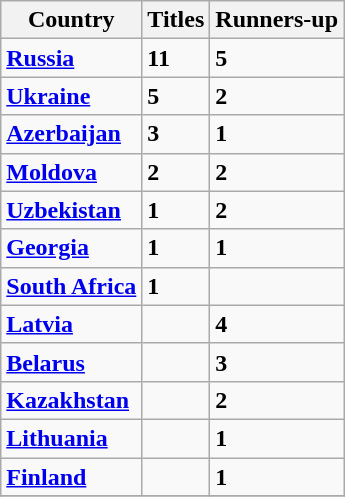<table class="wikitable">
<tr>
<th>Country</th>
<th>Titles</th>
<th>Runners-up</th>
</tr>
<tr>
<td> <strong><a href='#'>Russia</a></strong></td>
<td><strong>11</strong></td>
<td><strong>5</strong></td>
</tr>
<tr>
<td> <strong><a href='#'>Ukraine</a></strong></td>
<td><strong>5</strong></td>
<td><strong>2</strong></td>
</tr>
<tr>
<td> <strong><a href='#'>Azerbaijan</a></strong></td>
<td><strong>3</strong></td>
<td><strong>1</strong></td>
</tr>
<tr>
<td> <strong><a href='#'>Moldova</a></strong></td>
<td><strong>2</strong></td>
<td><strong>2</strong></td>
</tr>
<tr>
<td> <strong><a href='#'>Uzbekistan</a></strong></td>
<td><strong>1</strong></td>
<td><strong>2</strong></td>
</tr>
<tr>
<td> <strong><a href='#'>Georgia</a></strong></td>
<td><strong>1</strong></td>
<td><strong>1</strong></td>
</tr>
<tr>
<td> <strong><a href='#'>South Africa</a></strong></td>
<td><strong>1</strong></td>
<td></td>
</tr>
<tr>
<td> <strong><a href='#'>Latvia</a></strong></td>
<td></td>
<td><strong>4</strong></td>
</tr>
<tr>
<td> <strong><a href='#'>Belarus</a></strong></td>
<td></td>
<td><strong>3</strong></td>
</tr>
<tr>
<td> <strong><a href='#'>Kazakhstan</a></strong></td>
<td></td>
<td><strong>2</strong></td>
</tr>
<tr>
<td> <strong><a href='#'>Lithuania</a></strong></td>
<td></td>
<td><strong>1</strong></td>
</tr>
<tr>
<td> <strong><a href='#'>Finland</a></strong></td>
<td></td>
<td><strong>1</strong></td>
</tr>
<tr>
</tr>
</table>
